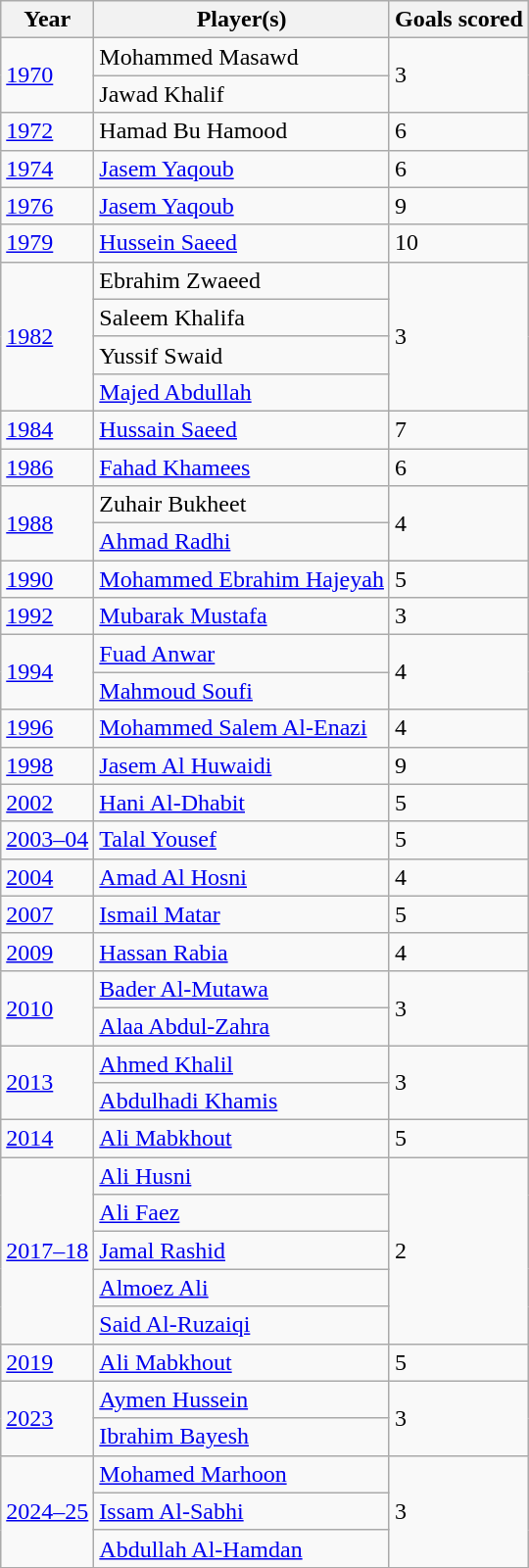<table class="wikitable">
<tr>
<th>Year</th>
<th>Player(s)</th>
<th>Goals scored</th>
</tr>
<tr>
<td rowspan="2"><a href='#'>1970</a></td>
<td> Mohammed Masawd</td>
<td rowspan="2">3</td>
</tr>
<tr>
<td> Jawad Khalif</td>
</tr>
<tr>
<td><a href='#'>1972</a></td>
<td> Hamad Bu Hamood</td>
<td>6</td>
</tr>
<tr>
<td><a href='#'>1974</a></td>
<td> <a href='#'>Jasem Yaqoub</a></td>
<td>6</td>
</tr>
<tr>
<td><a href='#'>1976</a></td>
<td> <a href='#'>Jasem Yaqoub</a></td>
<td>9</td>
</tr>
<tr>
<td><a href='#'>1979</a></td>
<td> <a href='#'>Hussein Saeed</a></td>
<td>10</td>
</tr>
<tr>
<td rowspan="4"><a href='#'>1982</a></td>
<td> Ebrahim Zwaeed</td>
<td rowspan="4">3</td>
</tr>
<tr>
<td> Saleem Khalifa</td>
</tr>
<tr>
<td> Yussif Swaid</td>
</tr>
<tr>
<td> <a href='#'>Majed Abdullah</a></td>
</tr>
<tr>
<td><a href='#'>1984</a></td>
<td> <a href='#'>Hussain Saeed</a></td>
<td>7</td>
</tr>
<tr>
<td><a href='#'>1986</a></td>
<td> <a href='#'>Fahad Khamees</a></td>
<td>6</td>
</tr>
<tr>
<td rowspan="2"><a href='#'>1988</a></td>
<td> Zuhair Bukheet</td>
<td rowspan="2">4</td>
</tr>
<tr>
<td> <a href='#'>Ahmad Radhi</a></td>
</tr>
<tr>
<td><a href='#'>1990</a></td>
<td> <a href='#'>Mohammed Ebrahim Hajeyah</a></td>
<td>5</td>
</tr>
<tr>
<td><a href='#'>1992</a></td>
<td> <a href='#'>Mubarak Mustafa</a></td>
<td>3</td>
</tr>
<tr>
<td rowspan="2"><a href='#'>1994</a></td>
<td> <a href='#'>Fuad Anwar</a></td>
<td rowspan="2">4</td>
</tr>
<tr>
<td> <a href='#'>Mahmoud Soufi</a></td>
</tr>
<tr>
<td><a href='#'>1996</a></td>
<td> <a href='#'>Mohammed Salem Al-Enazi</a></td>
<td>4</td>
</tr>
<tr>
<td><a href='#'>1998</a></td>
<td> <a href='#'>Jasem Al Huwaidi</a></td>
<td>9</td>
</tr>
<tr>
<td><a href='#'>2002</a></td>
<td> <a href='#'>Hani Al-Dhabit</a></td>
<td>5</td>
</tr>
<tr>
<td><a href='#'>2003–04</a></td>
<td> <a href='#'>Talal Yousef</a></td>
<td>5</td>
</tr>
<tr>
<td><a href='#'>2004</a></td>
<td> <a href='#'>Amad Al Hosni</a></td>
<td>4</td>
</tr>
<tr>
<td><a href='#'>2007</a></td>
<td> <a href='#'>Ismail Matar</a></td>
<td>5</td>
</tr>
<tr>
<td><a href='#'>2009</a></td>
<td> <a href='#'>Hassan Rabia</a></td>
<td>4</td>
</tr>
<tr>
<td rowspan="2"><a href='#'>2010</a></td>
<td> <a href='#'>Bader Al-Mutawa</a></td>
<td rowspan="2">3</td>
</tr>
<tr>
<td> <a href='#'>Alaa Abdul-Zahra</a></td>
</tr>
<tr>
<td rowspan="2"><a href='#'>2013</a></td>
<td> <a href='#'>Ahmed Khalil</a></td>
<td rowspan="2">3</td>
</tr>
<tr>
<td> <a href='#'>Abdulhadi Khamis</a></td>
</tr>
<tr>
<td><a href='#'>2014</a></td>
<td> <a href='#'>Ali Mabkhout</a></td>
<td>5</td>
</tr>
<tr>
<td rowspan="5"><a href='#'>2017–18</a></td>
<td> <a href='#'>Ali Husni</a></td>
<td rowspan="5">2</td>
</tr>
<tr>
<td> <a href='#'>Ali Faez</a></td>
</tr>
<tr>
<td> <a href='#'>Jamal Rashid</a></td>
</tr>
<tr>
<td> <a href='#'>Almoez Ali</a></td>
</tr>
<tr>
<td> <a href='#'>Said Al-Ruzaiqi</a></td>
</tr>
<tr>
<td><a href='#'>2019</a></td>
<td> <a href='#'>Ali Mabkhout</a></td>
<td>5</td>
</tr>
<tr>
<td rowspan="2"><a href='#'>2023</a></td>
<td> <a href='#'>Aymen Hussein</a></td>
<td rowspan="2">3</td>
</tr>
<tr>
<td> <a href='#'>Ibrahim Bayesh</a></td>
</tr>
<tr>
<td rowspan="3"><a href='#'>2024–25</a></td>
<td> <a href='#'>Mohamed Marhoon</a></td>
<td rowspan="3">3</td>
</tr>
<tr>
<td> <a href='#'>Issam Al-Sabhi</a></td>
</tr>
<tr>
<td> <a href='#'>Abdullah Al-Hamdan</a></td>
</tr>
</table>
